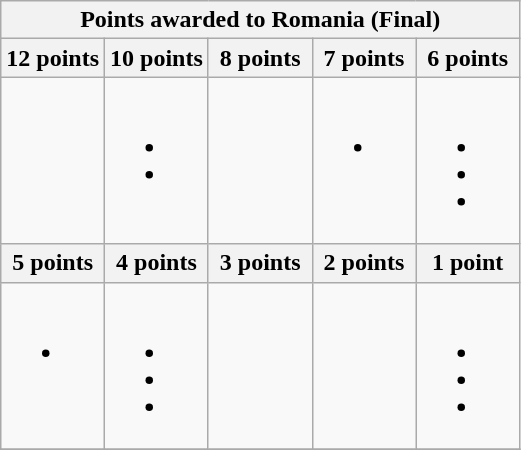<table class="wikitable collapsible collapsed">
<tr>
<th colspan="5">Points awarded to Romania (Final)</th>
</tr>
<tr>
<th width=20%>12 points</th>
<th width=20%>10 points</th>
<th width=20%>8 points</th>
<th width=20%>7 points</th>
<th width=20%>6 points</th>
</tr>
<tr>
<td valign="top"></td>
<td valign="top"><br><ul><li></li><li></li></ul></td>
<td valign="top"></td>
<td valign="top"><br><ul><li></li></ul></td>
<td valign="top"><br><ul><li></li><li></li><li></li></ul></td>
</tr>
<tr>
<th width=20%>5 points</th>
<th width=20%>4 points</th>
<th width=20%>3 points</th>
<th width=20%>2 points</th>
<th width=20%>1 point</th>
</tr>
<tr>
<td valign="top"><br><ul><li></li></ul></td>
<td valign="top"><br><ul><li></li><li></li><li></li></ul></td>
<td valign="top"></td>
<td valign="top"></td>
<td valign="top"><br><ul><li></li><li></li><li></li></ul></td>
</tr>
<tr>
</tr>
</table>
